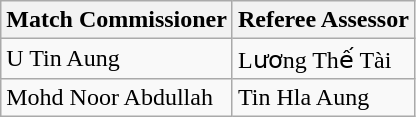<table class="wikitable">
<tr>
<th>Match Commissioner</th>
<th>Referee Assessor</th>
</tr>
<tr>
<td> U Tin Aung</td>
<td> Lương Thế Tài</td>
</tr>
<tr>
<td> Mohd Noor Abdullah</td>
<td> Tin Hla Aung</td>
</tr>
</table>
